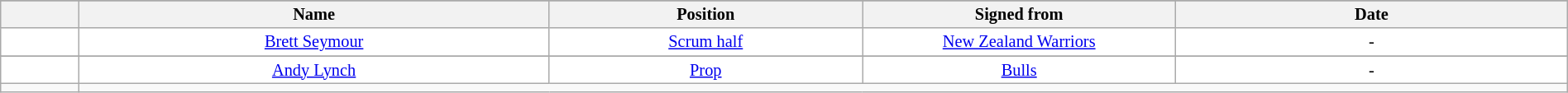<table class="wikitable sortable" width="100%" style="font-size:85%">
<tr bgcolor="#efefef">
</tr>
<tr bgcolor="#efefef">
<th width=5%></th>
<th width=30%>Name</th>
<th !width=30%>Position</th>
<th width=20%>Signed from</th>
<th width=25%>Date</th>
</tr>
<tr bgcolor=#FFFFFF>
<td align=center></td>
<td align=center><a href='#'>Brett Seymour</a></td>
<td align=center><a href='#'>Scrum half</a></td>
<td align=center> <a href='#'>New Zealand Warriors</a></td>
<td align=center>-</td>
</tr>
<tr>
</tr>
<tr bgcolor=#FFFFFF>
<td align=center></td>
<td align=center><a href='#'>Andy Lynch</a></td>
<td align=center><a href='#'>Prop</a></td>
<td align=center> <a href='#'>Bulls</a></td>
<td align=center>-</td>
</tr>
<tr>
<td></td>
</tr>
</table>
